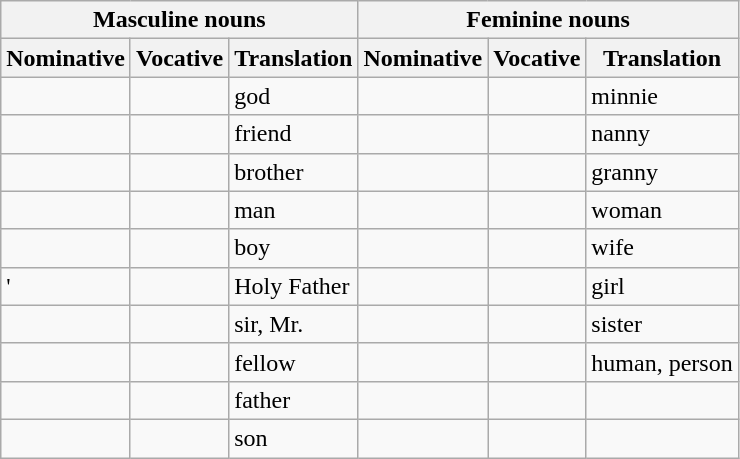<table class="wikitable">
<tr>
<th colspan="3">Masculine nouns</th>
<th colspan="3">Feminine nouns</th>
</tr>
<tr>
<th>Nominative</th>
<th>Vocative</th>
<th>Translation</th>
<th>Nominative</th>
<th>Vocative</th>
<th>Translation</th>
</tr>
<tr>
<td> </td>
<td> </td>
<td>god</td>
<td> </td>
<td> </td>
<td>minnie</td>
</tr>
<tr>
<td> </td>
<td> </td>
<td>friend</td>
<td> </td>
<td> </td>
<td>nanny</td>
</tr>
<tr>
<td> </td>
<td> </td>
<td>brother</td>
<td> </td>
<td> </td>
<td>granny</td>
</tr>
<tr>
<td> </td>
<td> </td>
<td>man</td>
<td> </td>
<td> </td>
<td>woman</td>
</tr>
<tr>
<td> </td>
<td> </td>
<td>boy</td>
<td> </td>
<td> </td>
<td>wife</td>
</tr>
<tr>
<td> '</td>
<td> </td>
<td>Holy Father</td>
<td> </td>
<td> </td>
<td>girl</td>
</tr>
<tr>
<td> </td>
<td> </td>
<td>sir, Mr.</td>
<td> </td>
<td> </td>
<td>sister</td>
</tr>
<tr>
<td> </td>
<td> </td>
<td>fellow</td>
<td> </td>
<td> </td>
<td>human, person</td>
</tr>
<tr>
<td> </td>
<td> </td>
<td>father</td>
<td></td>
<td></td>
<td></td>
</tr>
<tr>
<td> </td>
<td> </td>
<td>son</td>
<td></td>
<td></td>
<td></td>
</tr>
</table>
